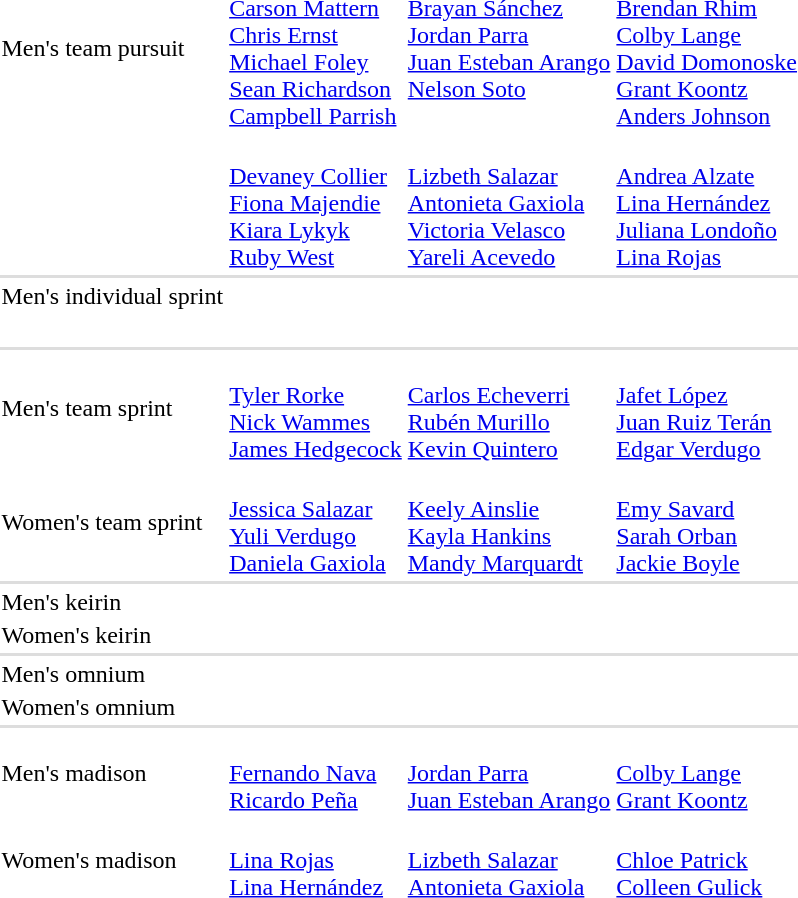<table>
<tr>
<td>Men's team pursuit<br></td>
<td><br><a href='#'>Carson Mattern</a><br><a href='#'>Chris Ernst</a><br><a href='#'>Michael Foley</a><br><a href='#'>Sean Richardson</a><br><a href='#'>Campbell Parrish</a></td>
<td><br><a href='#'>Brayan Sánchez</a><br><a href='#'>Jordan Parra</a><br><a href='#'>Juan Esteban Arango</a><br><a href='#'>Nelson Soto</a><br><br></td>
<td><br><a href='#'>Brendan Rhim</a><br><a href='#'>Colby Lange</a><br><a href='#'>David Domonoske</a><br><a href='#'>Grant Koontz</a><br><a href='#'>Anders Johnson</a></td>
</tr>
<tr>
<td><br></td>
<td><br><a href='#'>Devaney Collier</a><br><a href='#'>Fiona Majendie</a><br><a href='#'>Kiara Lykyk</a><br><a href='#'>Ruby West</a></td>
<td><br><a href='#'>Lizbeth Salazar</a><br><a href='#'>Antonieta Gaxiola</a><br><a href='#'>Victoria Velasco</a><br><a href='#'>Yareli Acevedo</a></td>
<td><br><a href='#'>Andrea Alzate</a><br><a href='#'>Lina Hernández</a><br><a href='#'>Juliana Londoño</a><br><a href='#'>Lina Rojas</a></td>
</tr>
<tr bgcolor=#DDDDDD>
<td colspan=7></td>
</tr>
<tr>
<td>Men's individual sprint<br></td>
<td></td>
<td></td>
<td></td>
</tr>
<tr>
<td><br></td>
<td></td>
<td></td>
<td></td>
</tr>
<tr bgcolor=#DDDDDD>
<td colspan=7></td>
</tr>
<tr>
<td>Men's team sprint<br></td>
<td><br><a href='#'>Tyler Rorke</a><br><a href='#'>Nick Wammes</a><br><a href='#'>James Hedgecock</a></td>
<td><br><a href='#'>Carlos Echeverri</a><br><a href='#'>Rubén Murillo</a><br><a href='#'>Kevin Quintero</a></td>
<td><br><a href='#'>Jafet López</a><br><a href='#'>Juan Ruiz Terán</a><br><a href='#'>Edgar Verdugo</a></td>
</tr>
<tr>
<td>Women's team sprint<br></td>
<td><br><a href='#'>Jessica Salazar</a><br><a href='#'>Yuli Verdugo</a><br><a href='#'>Daniela Gaxiola</a></td>
<td><br><a href='#'>Keely Ainslie</a><br><a href='#'>Kayla Hankins</a><br><a href='#'>Mandy Marquardt</a></td>
<td><br><a href='#'>Emy Savard</a><br><a href='#'>Sarah Orban</a><br><a href='#'>Jackie Boyle</a></td>
</tr>
<tr bgcolor=#DDDDDD>
<td colspan=7></td>
</tr>
<tr>
<td>Men's keirin<br></td>
<td></td>
<td></td>
<td></td>
</tr>
<tr>
<td>Women's keirin<br></td>
<td></td>
<td></td>
<td></td>
</tr>
<tr bgcolor=#DDDDDD>
<td colspan=7></td>
</tr>
<tr>
<td>Men's omnium<br></td>
<td></td>
<td></td>
<td></td>
</tr>
<tr>
<td>Women's omnium<br></td>
<td></td>
<td></td>
<td></td>
</tr>
<tr bgcolor=#DDDDDD>
<td colspan=7></td>
</tr>
<tr>
<td>Men's madison<br></td>
<td><br><a href='#'>Fernando Nava</a><br><a href='#'>Ricardo Peña</a></td>
<td><br><a href='#'>Jordan Parra</a><br><a href='#'>Juan Esteban Arango</a></td>
<td><br><a href='#'>Colby Lange</a><br><a href='#'>Grant Koontz</a></td>
</tr>
<tr>
<td>Women's madison<br></td>
<td><br><a href='#'>Lina Rojas</a><br><a href='#'>Lina Hernández</a></td>
<td><br><a href='#'>Lizbeth Salazar</a><br><a href='#'>Antonieta Gaxiola</a></td>
<td><br><a href='#'>Chloe Patrick</a><br><a href='#'>Colleen Gulick</a></td>
</tr>
</table>
